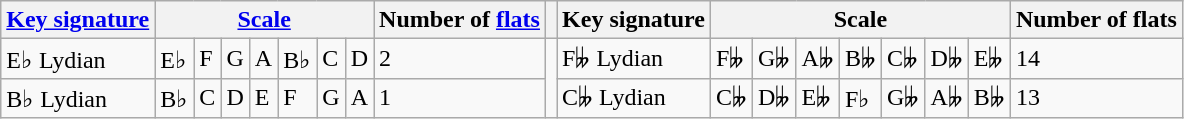<table class="wikitable">
<tr>
<th><a href='#'>Key signature</a></th>
<th colspan="7"><a href='#'>Scale</a></th>
<th>Number of <a href='#'>flats</a></th>
<th></th>
<th>Key signature</th>
<th colspan="7">Scale</th>
<th>Number of flats</th>
</tr>
<tr>
<td>E♭ Lydian</td>
<td>E♭</td>
<td>F</td>
<td>G</td>
<td>A</td>
<td>B♭</td>
<td>C</td>
<td>D</td>
<td>2</td>
<td rowspan="2"></td>
<td>F𝄫 Lydian</td>
<td>F𝄫</td>
<td>G𝄫</td>
<td>A𝄫</td>
<td>B𝄫</td>
<td>C𝄫</td>
<td>D𝄫</td>
<td>E𝄫</td>
<td>14</td>
</tr>
<tr>
<td>B♭ Lydian</td>
<td>B♭</td>
<td>C</td>
<td>D</td>
<td>E</td>
<td>F</td>
<td>G</td>
<td>A</td>
<td>1</td>
<td>C𝄫 Lydian</td>
<td>C𝄫</td>
<td>D𝄫</td>
<td>E𝄫</td>
<td>F♭</td>
<td>G𝄫</td>
<td>A𝄫</td>
<td>B𝄫</td>
<td>13</td>
</tr>
</table>
